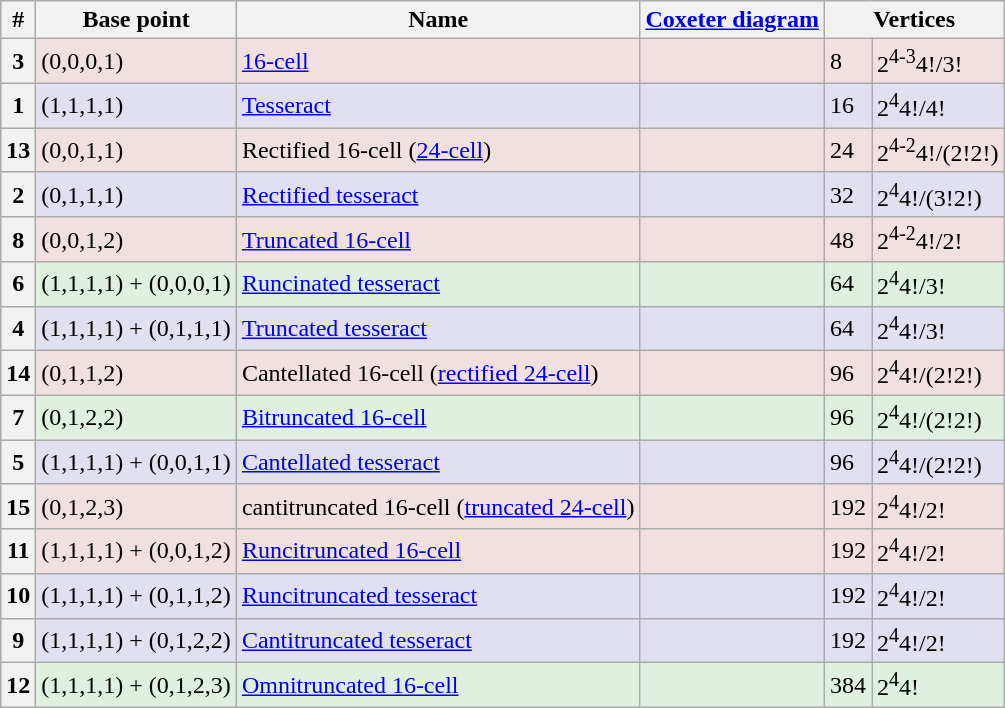<table class="wikitable">
<tr>
<th>#</th>
<th>Base point</th>
<th>Name</th>
<th><a href='#'>Coxeter diagram</a></th>
<th colspan=2>Vertices</th>
</tr>
<tr BGCOLOR="#f0e0e0">
<th>3</th>
<td>(0,0,0,1)</td>
<td><a href='#'>16-cell</a></td>
<td></td>
<td>8</td>
<td>2<sup>4-3</sup>4!/3!</td>
</tr>
<tr BGCOLOR="#e0e0f0">
<th>1</th>
<td>(1,1,1,1)</td>
<td><a href='#'>Tesseract</a></td>
<td></td>
<td>16</td>
<td>2<sup>4</sup>4!/4!</td>
</tr>
<tr BGCOLOR="#f0e0e0">
<th>13</th>
<td>(0,0,1,1)</td>
<td>Rectified 16-cell (<a href='#'>24-cell</a>)</td>
<td></td>
<td>24</td>
<td>2<sup>4-2</sup>4!/(2!2!)</td>
</tr>
<tr BGCOLOR="#e0e0f0">
<th>2</th>
<td>(0,1,1,1)</td>
<td><a href='#'>Rectified tesseract</a></td>
<td></td>
<td>32</td>
<td>2<sup>4</sup>4!/(3!2!)</td>
</tr>
<tr BGCOLOR="#f0e0e0">
<th>8</th>
<td>(0,0,1,2)</td>
<td><a href='#'>Truncated 16-cell</a></td>
<td></td>
<td>48</td>
<td>2<sup>4-2</sup>4!/2!</td>
</tr>
<tr BGCOLOR="#e0f0e0">
<th>6</th>
<td>(1,1,1,1) + (0,0,0,1)</td>
<td><a href='#'>Runcinated tesseract</a></td>
<td></td>
<td>64</td>
<td>2<sup>4</sup>4!/3!</td>
</tr>
<tr BGCOLOR="#e0e0f0">
<th>4</th>
<td>(1,1,1,1) + (0,1,1,1)</td>
<td><a href='#'>Truncated tesseract</a></td>
<td></td>
<td>64</td>
<td>2<sup>4</sup>4!/3!</td>
</tr>
<tr BGCOLOR="#f0e0e0">
<th>14</th>
<td>(0,1,1,2)</td>
<td>Cantellated 16-cell (<a href='#'>rectified 24-cell</a>)</td>
<td></td>
<td>96</td>
<td>2<sup>4</sup>4!/(2!2!)</td>
</tr>
<tr BGCOLOR="#e0f0e0">
<th>7</th>
<td>(0,1,2,2)</td>
<td><a href='#'>Bitruncated 16-cell</a></td>
<td></td>
<td>96</td>
<td>2<sup>4</sup>4!/(2!2!)</td>
</tr>
<tr BGCOLOR="#e0e0f0">
<th>5</th>
<td>(1,1,1,1) + (0,0,1,1)</td>
<td><a href='#'>Cantellated tesseract</a></td>
<td></td>
<td>96</td>
<td>2<sup>4</sup>4!/(2!2!)</td>
</tr>
<tr BGCOLOR="#f0e0e0">
<th>15</th>
<td>(0,1,2,3)</td>
<td>cantitruncated 16-cell (<a href='#'>truncated 24-cell</a>)</td>
<td></td>
<td>192</td>
<td>2<sup>4</sup>4!/2!</td>
</tr>
<tr BGCOLOR="#f0e0e0">
<th>11</th>
<td>(1,1,1,1) + (0,0,1,2)</td>
<td><a href='#'>Runcitruncated 16-cell</a></td>
<td></td>
<td>192</td>
<td>2<sup>4</sup>4!/2!</td>
</tr>
<tr BGCOLOR="#e0e0f0">
<th>10</th>
<td>(1,1,1,1) + (0,1,1,2)</td>
<td><a href='#'>Runcitruncated tesseract</a></td>
<td></td>
<td>192</td>
<td>2<sup>4</sup>4!/2!</td>
</tr>
<tr BGCOLOR="#e0e0f0">
<th>9</th>
<td>(1,1,1,1) + (0,1,2,2)</td>
<td><a href='#'>Cantitruncated tesseract</a></td>
<td></td>
<td>192</td>
<td>2<sup>4</sup>4!/2!</td>
</tr>
<tr BGCOLOR="#e0f0e0">
<th>12</th>
<td>(1,1,1,1) + (0,1,2,3)</td>
<td><a href='#'>Omnitruncated 16-cell</a></td>
<td></td>
<td>384</td>
<td>2<sup>4</sup>4!</td>
</tr>
</table>
